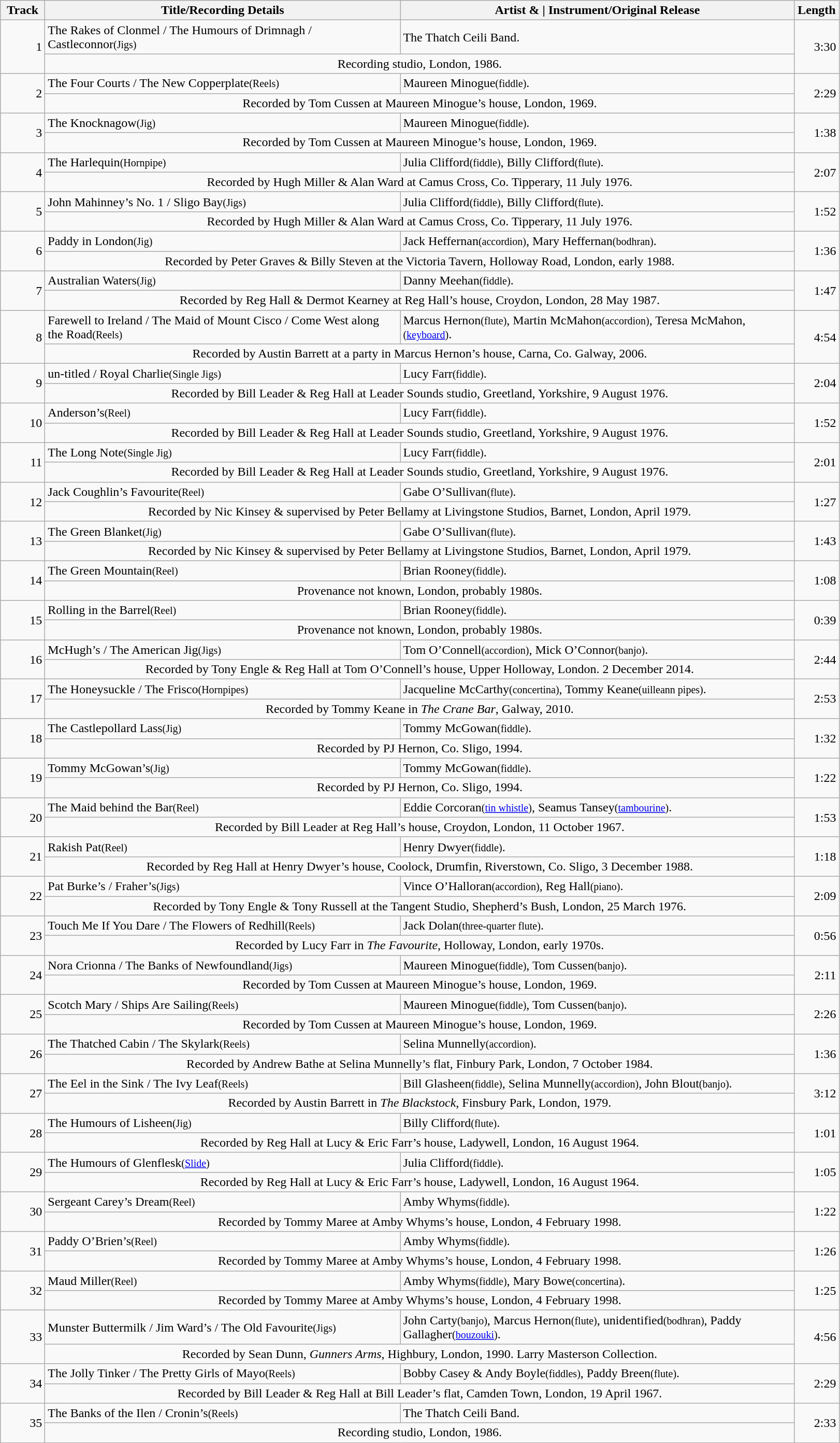<table class="wikitable collapsible collapsed">
<tr>
<th style="width:  50px">Track</th>
<th style="width: 450px">Title/Recording Details</th>
<th style="width: 500px">Artist & | Instrument/Original Release</th>
<th style="width:  50px">Length</th>
</tr>
<tr>
<td rowspan=2 style="text-align: right;">1</td>
<td>The Rakes of Clonmel / The Humours of Drimnagh / Castleconnor<small>(Jigs)</small></td>
<td>The Thatch Ceili Band.</td>
<td rowspan=2 style="text-align: right;">3:30</td>
</tr>
<tr>
<td colspan = 2 style="text-align: center">Recording studio, London, 1986.</td>
</tr>
<tr>
<td rowspan=2 style="text-align: right;">2</td>
<td>The Four Courts / The New Copperplate<small>(Reels)</small></td>
<td>Maureen Minogue<small>(fiddle)</small>.</td>
<td rowspan=2 style="text-align: right;">2:29</td>
</tr>
<tr>
<td colspan = 2 style="text-align: center">Recorded by Tom Cussen at Maureen Minogue’s house, London, 1969.</td>
</tr>
<tr>
<td rowspan=2 style="text-align: right;">3</td>
<td>The Knocknagow<small>(Jig)</small></td>
<td>Maureen Minogue<small>(fiddle)</small>.</td>
<td rowspan=2 style="text-align: right;">1:38</td>
</tr>
<tr>
<td colspan = 2 style="text-align: center">Recorded by Tom Cussen at Maureen Minogue’s house, London, 1969.</td>
</tr>
<tr>
<td rowspan=2 style="text-align: right;">4</td>
<td>The Harlequin<small>(Hornpipe)</small></td>
<td>Julia Clifford<small>(fiddle)</small>, Billy Clifford<small>(flute)</small>.</td>
<td rowspan=2 style="text-align: right;">2:07</td>
</tr>
<tr>
<td colspan = 2 style="text-align: center">Recorded by Hugh Miller & Alan Ward at Camus Cross, Co. Tipperary, 11 July 1976.</td>
</tr>
<tr>
<td rowspan=2 style="text-align: right;">5</td>
<td>John Mahinney’s No. 1 / Sligo Bay<small>(Jigs)</small></td>
<td>Julia Clifford<small>(fiddle)</small>, Billy Clifford<small>(flute)</small>.</td>
<td rowspan=2 style="text-align: right;">1:52</td>
</tr>
<tr>
<td colspan = 2 style="text-align: center">Recorded by Hugh Miller & Alan Ward at Camus Cross, Co. Tipperary, 11 July 1976.</td>
</tr>
<tr>
<td rowspan=2 style="text-align: right;">6</td>
<td>Paddy in London<small>(Jig)</small></td>
<td>Jack Heffernan<small>(accordion)</small>, Mary Heffernan<small>(bodhran)</small>.</td>
<td rowspan=2 style="text-align: right;">1:36</td>
</tr>
<tr>
<td colspan = 2 style="text-align: center">Recorded by Peter Graves & Billy Steven at the Victoria Tavern, Holloway Road, London, early 1988.</td>
</tr>
<tr>
<td rowspan=2 style="text-align: right;">7</td>
<td>Australian Waters<small>(Jig)</small></td>
<td>Danny Meehan<small>(fiddle)</small>.</td>
<td rowspan=2 style="text-align: right;">1:47</td>
</tr>
<tr>
<td colspan = 2 style="text-align: center">Recorded by Reg Hall & Dermot Kearney at Reg Hall’s house, Croydon, London, 28 May 1987.</td>
</tr>
<tr>
<td rowspan=2 style="text-align: right;">8</td>
<td>Farewell to Ireland / The Maid of Mount Cisco / Come West along the Road<small>(Reels)</small></td>
<td>Marcus Hernon<small>(flute)</small>, Martin McMahon<small>(accordion)</small>, Teresa McMahon, <small>(<a href='#'>keyboard</a>)</small>.</td>
<td rowspan=2 style="text-align: right;">4:54</td>
</tr>
<tr>
<td colspan = 2 style="text-align: center">Recorded by Austin Barrett at a party in Marcus Hernon’s house, Carna, Co. Galway, 2006.</td>
</tr>
<tr>
<td rowspan=2 style="text-align: right;">9</td>
<td>un-titled / Royal Charlie<small>(Single Jigs)</small></td>
<td>Lucy Farr<small>(fiddle)</small>.</td>
<td rowspan=2 style="text-align: right;">2:04</td>
</tr>
<tr>
<td colspan = 2 style="text-align: center">Recorded by Bill Leader & Reg Hall at Leader Sounds studio, Greetland, Yorkshire, 9 August 1976.</td>
</tr>
<tr>
<td rowspan=2 style="text-align: right;">10</td>
<td>Anderson’s<small>(Reel)</small></td>
<td>Lucy Farr<small>(fiddle)</small>.</td>
<td rowspan=2 style="text-align: right;">1:52</td>
</tr>
<tr>
<td colspan = 2 style="text-align: center">Recorded by Bill Leader & Reg Hall at Leader Sounds studio, Greetland, Yorkshire, 9 August 1976.</td>
</tr>
<tr>
<td rowspan=2 style="text-align: right;">11</td>
<td>The Long Note<small>(Single Jig)</small></td>
<td>Lucy Farr<small>(fiddle)</small>.</td>
<td rowspan=2 style="text-align: right;">2:01</td>
</tr>
<tr>
<td colspan = 2 style="text-align: center">Recorded by Bill Leader & Reg Hall at Leader Sounds studio, Greetland, Yorkshire, 9 August 1976.</td>
</tr>
<tr>
<td rowspan=2 style="text-align: right;">12</td>
<td>Jack Coughlin’s Favourite<small>(Reel)</small></td>
<td>Gabe O’Sullivan<small>(flute)</small>.</td>
<td rowspan=2 style="text-align: right;">1:27</td>
</tr>
<tr>
<td colspan = 2 style="text-align: center">Recorded by Nic Kinsey & supervised by Peter Bellamy at Livingstone Studios, Barnet, London, April 1979.</td>
</tr>
<tr>
<td rowspan=2 style="text-align: right;">13</td>
<td>The Green Blanket<small>(Jig)</small></td>
<td>Gabe O’Sullivan<small>(flute)</small>.</td>
<td rowspan=2 style="text-align: right;">1:43</td>
</tr>
<tr>
<td colspan = 2 style="text-align: center">Recorded by Nic Kinsey & supervised by Peter Bellamy at Livingstone Studios, Barnet, London, April 1979.</td>
</tr>
<tr>
<td rowspan=2 style="text-align: right;">14</td>
<td>The Green Mountain<small>(Reel)</small></td>
<td>Brian Rooney<small>(fiddle)</small>.</td>
<td rowspan=2 style="text-align: right;">1:08</td>
</tr>
<tr>
<td colspan = 2 style="text-align: center">Provenance not known, London, probably 1980s.</td>
</tr>
<tr>
<td rowspan=2 style="text-align: right;">15</td>
<td>Rolling in the Barrel<small>(Reel)</small></td>
<td>Brian Rooney<small>(fiddle)</small>.</td>
<td rowspan=2 style="text-align: right;">0:39</td>
</tr>
<tr>
<td colspan = 2 style="text-align: center">Provenance not known, London, probably 1980s.</td>
</tr>
<tr>
<td rowspan=2 style="text-align: right;">16</td>
<td>McHugh’s / The American Jig<small>(Jigs)</small></td>
<td>Tom O’Connell<small>(accordion)</small>, Mick O’Connor<small>(banjo)</small>.</td>
<td rowspan=2 style="text-align: right;">2:44</td>
</tr>
<tr>
<td colspan = 2 style="text-align: center">Recorded by Tony Engle & Reg Hall at Tom O’Connell’s house, Upper Holloway, London. 2 December 2014.</td>
</tr>
<tr>
<td rowspan=2 style="text-align: right;">17</td>
<td>The Honeysuckle / The Frisco<small>(Hornpipes)</small></td>
<td>Jacqueline McCarthy<small>(concertina)</small>, Tommy Keane<small>(uilleann pipes)</small>.</td>
<td rowspan=2 style="text-align: right;">2:53</td>
</tr>
<tr>
<td colspan = 2 style="text-align: center">Recorded by Tommy Keane in <em>The Crane Bar</em>, Galway, 2010.</td>
</tr>
<tr>
<td rowspan=2 style="text-align: right;">18</td>
<td>The Castlepollard Lass<small>(Jig)</small></td>
<td>Tommy McGowan<small>(fiddle)</small>.</td>
<td rowspan=2 style="text-align: right;">1:32</td>
</tr>
<tr>
<td colspan = 2 style="text-align: center">Recorded by PJ Hernon, Co. Sligo, 1994.</td>
</tr>
<tr>
<td rowspan=2 style="text-align: right;">19</td>
<td>Tommy McGowan’s<small>(Jig)</small></td>
<td>Tommy McGowan<small>(fiddle)</small>.</td>
<td rowspan=2 style="text-align: right;">1:22</td>
</tr>
<tr>
<td colspan = 2 style="text-align: center">Recorded by PJ Hernon, Co. Sligo, 1994.</td>
</tr>
<tr>
<td rowspan=2 style="text-align: right;">20</td>
<td>The Maid behind the Bar<small>(Reel)</small></td>
<td>Eddie Corcoran<small>(<a href='#'>tin whistle</a>)</small>, Seamus Tansey<small>(<a href='#'>tambourine</a>)</small>.</td>
<td rowspan=2 style="text-align: right;">1:53</td>
</tr>
<tr>
<td colspan = 2 style="text-align: center">Recorded by Bill Leader at Reg Hall’s house, Croydon, London, 11 October 1967.</td>
</tr>
<tr>
<td rowspan=2 style="text-align: right;">21</td>
<td>Rakish Pat<small>(Reel)</small></td>
<td>Henry Dwyer<small>(fiddle)</small>.</td>
<td rowspan=2 style="text-align: right;">1:18</td>
</tr>
<tr>
<td colspan = 2 style="text-align: center">Recorded by Reg Hall at Henry Dwyer’s house, Coolock, Drumfin, Riverstown, Co. Sligo, 3 December 1988.</td>
</tr>
<tr>
<td rowspan=2 style="text-align: right;">22</td>
<td>Pat Burke’s / Fraher’s<small>(Jigs)</small></td>
<td>Vince O’Halloran<small>(accordion)</small>, Reg Hall<small>(piano)</small>.</td>
<td rowspan=2 style="text-align: right;">2:09</td>
</tr>
<tr>
<td colspan = 2 style="text-align: center">Recorded by Tony Engle & Tony Russell at the Tangent Studio, Shepherd’s Bush, London, 25 March 1976.</td>
</tr>
<tr>
<td rowspan=2 style="text-align: right;">23</td>
<td>Touch Me If You Dare / The Flowers of Redhill<small>(Reels)</small></td>
<td>Jack Dolan<small>(three-quarter flute)</small>.</td>
<td rowspan=2 style="text-align: right;">0:56</td>
</tr>
<tr>
<td colspan = 2 style="text-align: center">Recorded by Lucy Farr in <em>The Favourite</em>, Holloway, London, early 1970s.</td>
</tr>
<tr>
<td rowspan=2 style="text-align: right;">24</td>
<td>Nora Crionna / The Banks of Newfoundland<small>(Jigs)</small></td>
<td>Maureen Minogue<small>(fiddle)</small>, Tom Cussen<small>(banjo)</small>.</td>
<td rowspan=2 style="text-align: right;">2:11</td>
</tr>
<tr>
<td colspan = 2 style="text-align: center">Recorded by Tom Cussen at Maureen Minogue’s house, London, 1969.</td>
</tr>
<tr>
<td rowspan=2 style="text-align: right;">25</td>
<td>Scotch Mary / Ships Are Sailing<small>(Reels)</small></td>
<td>Maureen Minogue<small>(fiddle)</small>, Tom Cussen<small>(banjo)</small>.</td>
<td rowspan=2 style="text-align: right;">2:26</td>
</tr>
<tr>
<td colspan = 2 style="text-align: center">Recorded by Tom Cussen at Maureen Minogue’s house, London, 1969.</td>
</tr>
<tr>
<td rowspan=2 style="text-align: right;">26</td>
<td>The Thatched Cabin / The Skylark<small>(Reels)</small></td>
<td>Selina Munnelly<small>(accordion)</small>.</td>
<td rowspan=2 style="text-align: right;">1:36</td>
</tr>
<tr>
<td colspan = 2 style="text-align: center">Recorded by Andrew Bathe at Selina Munnelly’s flat, Finbury Park, London, 7 October 1984.</td>
</tr>
<tr>
<td rowspan=2 style="text-align: right;">27</td>
<td>The Eel in the Sink / The Ivy Leaf<small>(Reels)</small></td>
<td>Bill Glasheen<small>(fiddle)</small>, Selina Munnelly<small>(accordion)</small>, John Blout<small>(banjo)</small>.</td>
<td rowspan=2 style="text-align: right;">3:12</td>
</tr>
<tr>
<td colspan = 2 style="text-align: center">Recorded by Austin Barrett in <em>The Blackstock</em>, Finsbury Park, London, 1979.</td>
</tr>
<tr>
<td rowspan=2 style="text-align: right;">28</td>
<td>The Humours of Lisheen<small>(Jig)</small></td>
<td>Billy Clifford<small>(flute)</small>.</td>
<td rowspan=2 style="text-align: right;">1:01</td>
</tr>
<tr>
<td colspan = 2 style="text-align: center">Recorded by Reg Hall at Lucy & Eric Farr’s house, Ladywell, London, 16 August 1964.</td>
</tr>
<tr>
<td rowspan=2 style="text-align: right;">29</td>
<td>The Humours of Glenflesk<small>(<a href='#'>Slide</a>)</small></td>
<td>Julia Clifford<small>(fiddle)</small>.</td>
<td rowspan=2 style="text-align: right;">1:05</td>
</tr>
<tr>
<td colspan = 2 style="text-align: center">Recorded by Reg Hall at Lucy & Eric Farr’s house, Ladywell, London, 16 August 1964.</td>
</tr>
<tr>
<td rowspan=2 style="text-align: right;">30</td>
<td>Sergeant Carey’s Dream<small>(Reel)</small></td>
<td>Amby Whyms<small>(fiddle)</small>.</td>
<td rowspan=2 style="text-align: right;">1:22</td>
</tr>
<tr>
<td colspan = 2 style="text-align: center">Recorded by Tommy Maree at Amby Whyms’s house, London, 4 February 1998.</td>
</tr>
<tr>
<td rowspan=2 style="text-align: right;">31</td>
<td>Paddy O’Brien’s<small>(Reel)</small></td>
<td>Amby Whyms<small>(fiddle)</small>.</td>
<td rowspan=2 style="text-align: right;">1:26</td>
</tr>
<tr>
<td colspan = 2 style="text-align: center">Recorded by Tommy Maree at Amby Whyms’s house, London, 4 February 1998.</td>
</tr>
<tr>
<td rowspan=2 style="text-align: right;">32</td>
<td>Maud Miller<small>(Reel)</small></td>
<td>Amby Whyms<small>(fiddle)</small>, Mary Bowe<small>(concertina)</small>.</td>
<td rowspan=2 style="text-align: right;">1:25</td>
</tr>
<tr>
<td colspan = 2 style="text-align: center">Recorded by Tommy Maree at Amby Whyms’s house, London, 4 February 1998.</td>
</tr>
<tr>
<td rowspan=2 style="text-align: right;">33</td>
<td>Munster Buttermilk / Jim Ward’s / The Old Favourite<small>(Jigs)</small></td>
<td>John Carty<small>(banjo)</small>, Marcus Hernon<small>(flute)</small>, unidentified<small>(bodhran)</small>, Paddy Gallagher<small>(<a href='#'>bouzouki</a>)</small>.</td>
<td rowspan=2 style="text-align: right;">4:56</td>
</tr>
<tr>
<td colspan = 2 style="text-align: center">Recorded by Sean Dunn, <em>Gunners Arms</em>, Highbury, London, 1990. Larry Masterson Collection.</td>
</tr>
<tr>
<td rowspan=2 style="text-align: right;">34</td>
<td>The Jolly Tinker / The Pretty Girls of Mayo<small>(Reels)</small></td>
<td>Bobby Casey & Andy Boyle<small>(fiddles)</small>, Paddy Breen<small>(flute)</small>.</td>
<td rowspan=2 style="text-align: right;">2:29</td>
</tr>
<tr>
<td colspan = 2 style="text-align: center">Recorded by Bill Leader & Reg Hall at Bill Leader’s flat, Camden Town, London, 19 April 1967.</td>
</tr>
<tr>
<td rowspan=2 style="text-align: right;">35</td>
<td>The Banks of the Ilen / Cronin’s<small>(Reels)</small></td>
<td>The Thatch Ceili Band.</td>
<td rowspan=2 style="text-align: right;">2:33</td>
</tr>
<tr>
<td colspan = 2 style="text-align: center">Recording studio, London, 1986.</td>
</tr>
</table>
